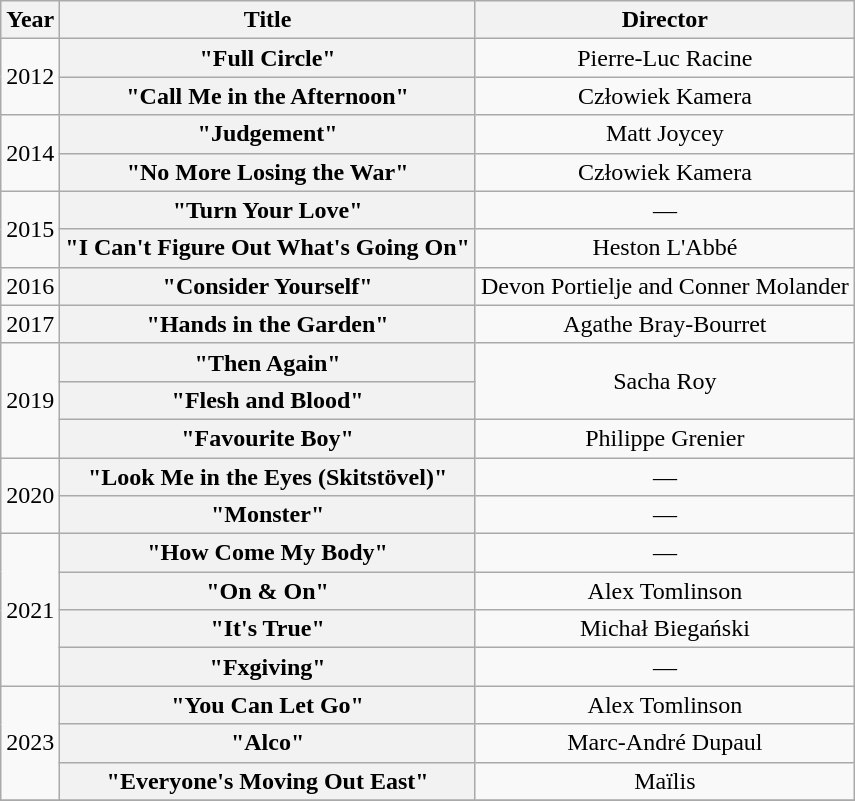<table class="wikitable plainrowheaders" style="text-align:center;">
<tr>
<th scope="col">Year</th>
<th scope="col">Title</th>
<th scope="col">Director</th>
</tr>
<tr>
<td rowspan="2">2012</td>
<th scope="row">"Full Circle"</th>
<td>Pierre-Luc Racine</td>
</tr>
<tr>
<th scope="row">"Call Me in the Afternoon"</th>
<td>Człowiek Kamera</td>
</tr>
<tr>
<td rowspan="2">2014</td>
<th scope="row">"Judgement"</th>
<td>Matt Joycey</td>
</tr>
<tr>
<th scope="row">"No More Losing the War"</th>
<td>Człowiek Kamera</td>
</tr>
<tr>
<td rowspan="2">2015</td>
<th scope="row">"Turn Your Love"</th>
<td>—</td>
</tr>
<tr>
<th scope="row">"I Can't Figure Out What's Going On"</th>
<td>Heston L'Abbé</td>
</tr>
<tr>
<td>2016</td>
<th scope="row">"Consider Yourself"</th>
<td>Devon Portielje and Conner Molander</td>
</tr>
<tr>
<td>2017</td>
<th scope="row">"Hands in the Garden"</th>
<td>Agathe Bray-Bourret</td>
</tr>
<tr>
<td rowspan="3">2019</td>
<th scope="row">"Then Again"</th>
<td rowspan="2">Sacha Roy</td>
</tr>
<tr>
<th scope="row">"Flesh and Blood"</th>
</tr>
<tr>
<th scope="row">"Favourite Boy"</th>
<td>Philippe Grenier</td>
</tr>
<tr>
<td rowspan="2">2020</td>
<th scope="row">"Look Me in the Eyes (Skitstövel)"</th>
<td>—</td>
</tr>
<tr>
<th scope="row">"Monster"</th>
<td>—</td>
</tr>
<tr>
<td rowspan="4">2021</td>
<th scope="row">"How Come My Body"</th>
<td>—</td>
</tr>
<tr>
<th scope="row">"On & On"</th>
<td>Alex Tomlinson</td>
</tr>
<tr>
<th scope="row">"It's True"</th>
<td>Michał Biegański</td>
</tr>
<tr>
<th scope="row">"Fxgiving"</th>
<td>—</td>
</tr>
<tr>
<td rowspan="3">2023</td>
<th scope="row">"You Can Let Go"</th>
<td>Alex Tomlinson</td>
</tr>
<tr>
<th scope="row">"Alco"</th>
<td>Marc-André Dupaul</td>
</tr>
<tr>
<th scope="row">"Everyone's Moving Out East"</th>
<td>Maïlis</td>
</tr>
<tr>
</tr>
</table>
